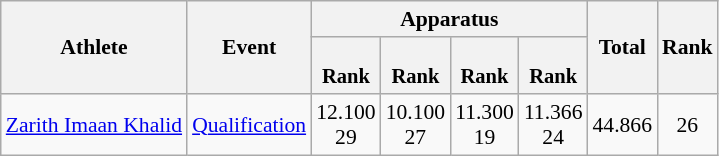<table class="wikitable" style="font-size:90%">
<tr>
<th rowspan=2>Athlete</th>
<th rowspan=2>Event</th>
<th colspan =4>Apparatus</th>
<th rowspan=2>Total</th>
<th rowspan=2>Rank</th>
</tr>
<tr style="font-size:95%">
<th><br>Rank</th>
<th><br>Rank</th>
<th><br>Rank</th>
<th><br>Rank</th>
</tr>
<tr align=center>
<td rowspan=4 align=left><a href='#'>Zarith Imaan Khalid</a></td>
<td align=left><a href='#'>Qualification</a></td>
<td>12.100<br>29</td>
<td>10.100<br>27</td>
<td>11.300<br>19</td>
<td>11.366<br>24</td>
<td>44.866</td>
<td>26</td>
</tr>
</table>
